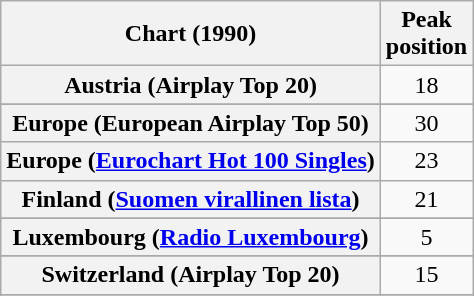<table class="wikitable sortable plainrowheaders">
<tr>
<th>Chart (1990)</th>
<th>Peak<br>position</th>
</tr>
<tr>
<th scope="row">Austria (Airplay Top 20)</th>
<td align="center">18</td>
</tr>
<tr>
</tr>
<tr>
<th scope="row">Europe (European Airplay Top 50)</th>
<td align="center">30</td>
</tr>
<tr>
<th scope="row">Europe (<a href='#'>Eurochart Hot 100 Singles</a>)</th>
<td align="center">23</td>
</tr>
<tr>
<th scope="row">Finland (<a href='#'>Suomen virallinen lista</a>)</th>
<td align="center">21</td>
</tr>
<tr>
</tr>
<tr>
</tr>
<tr>
<th scope="row">Luxembourg (<a href='#'>Radio Luxembourg</a>)</th>
<td align="center">5</td>
</tr>
<tr>
</tr>
<tr>
<th scope="row">Switzerland (Airplay Top 20)</th>
<td align="center">15</td>
</tr>
<tr>
</tr>
<tr>
</tr>
</table>
